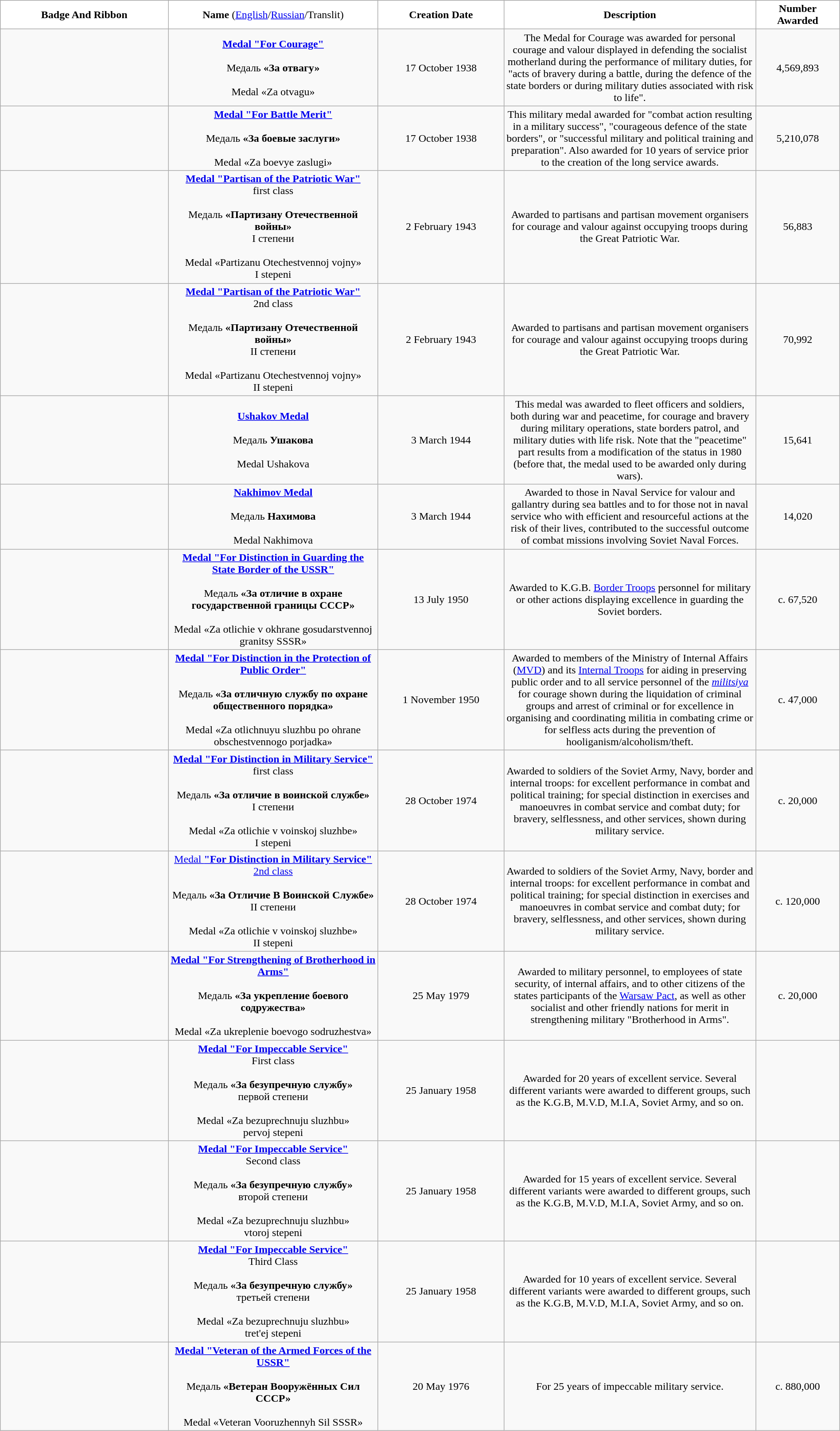<table class="wikitable" width="100%" style="text-align:center;">
<tr>
<td width="20%" bgcolor="#FFFFFF"><strong>Badge And Ribbon</strong></td>
<td width="25%" bgcolor="#FFFFFF"><strong>Name</strong> (<a href='#'>English</a>/<a href='#'>Russian</a>/Translit)</td>
<td width="15%" bgcolor="#FFFFFF"><strong>Creation Date</strong></td>
<td width="30%" bgcolor="#FFFFFF"><strong>Description</strong></td>
<td width="10%" bgcolor="#FFFFFF"><strong>Number Awarded</strong></td>
</tr>
<tr>
<td><br><br></td>
<td><strong><a href='#'>Medal "For Courage"</a></strong><br><br>Медаль <strong>«За отвагу»</strong><br><br>Medal «Za otvagu»</td>
<td>17 October 1938</td>
<td>The Medal for Courage was awarded for personal courage and valour displayed in defending the socialist motherland during the performance of military duties, for "acts of bravery during a battle, during the defence of the state borders or during military duties associated with risk to life".</td>
<td>4,569,893</td>
</tr>
<tr>
<td><br><br></td>
<td><strong><a href='#'>Medal "For Battle Merit"</a></strong><br><br>Медаль <strong>«За боевые заслуги»</strong><br><br>Medal «Za boevye zaslugi»</td>
<td>17 October 1938</td>
<td>This military medal awarded for "combat action resulting in a military success", "courageous defence of the state borders", or "successful military and political training and preparation". Also awarded for 10 years of service prior to the creation of the long service awards.</td>
<td>5,210,078</td>
</tr>
<tr>
<td><br></td>
<td><strong><a href='#'>Medal "Partisan of the Patriotic War"</a></strong><br>first class<br><br>Медаль <strong>«Партизану Отечественной войны»</strong><br>I степени<br><br>Medal «Partizanu Otechestvennoj vojny»<br>I stepeni</td>
<td>2 February 1943</td>
<td>Awarded to partisans and partisan movement organisers for courage and valour against occupying troops during the Great Patriotic War.</td>
<td>56,883</td>
</tr>
<tr>
<td><br></td>
<td><strong><a href='#'>Medal "Partisan of the Patriotic War"</a></strong><br>2nd class<br><br>Медаль <strong>«Партизану Отечественной войны»</strong><br>II степени<br><br>Medal «Partizanu Otechestvennoj vojny»<br>II stepeni</td>
<td>2 February 1943</td>
<td>Awarded to partisans and partisan movement organisers for courage and valour against occupying troops during the Great Patriotic War.</td>
<td>70,992</td>
</tr>
<tr>
<td><br></td>
<td><strong><a href='#'>Ushakov Medal</a></strong><br><br>Медаль <strong>Ушакова</strong><br><br>Medal Ushakova</td>
<td>3 March 1944</td>
<td>This medal was awarded to fleet officers and soldiers, both during war and peacetime, for courage and bravery during military operations, state borders patrol, and military duties with life risk. Note that the "peacetime" part results from a modification of the status in 1980 (before that, the medal used to be awarded only during wars).</td>
<td>15,641</td>
</tr>
<tr>
<td><br></td>
<td><strong><a href='#'>Nakhimov Medal</a></strong><br><br>Медаль <strong>Нахимова</strong><br><br>Medal Nakhimova</td>
<td>3 March 1944</td>
<td>Awarded to those in Naval Service for valour and gallantry during sea battles and to for those not in naval service who with efficient and resourceful actions at the risk of their lives, contributed to the successful outcome of combat missions involving Soviet Naval Forces.</td>
<td>14,020</td>
</tr>
<tr>
<td><br></td>
<td><strong><a href='#'>Medal "For Distinction in Guarding the State Border of the USSR"</a></strong><br><br>Медаль <strong>«За отличие в охране государственной границы СССР»</strong><br><br>Medal «Za otlichie v okhrane gosudarstvennoj granitsy SSSR»</td>
<td>13 July 1950</td>
<td>Awarded to K.G.B. <a href='#'>Border Troops</a> personnel for military or other actions displaying excellence in guarding the Soviet borders.</td>
<td>c. 67,520</td>
</tr>
<tr>
<td><br></td>
<td><strong><a href='#'>Medal "For Distinction in the Protection of Public Order"</a></strong><br><br>Медаль <strong>«За отличную службу по охране общественного порядка»</strong><br><br>Medal «Za otlichnuyu sluzhbu po ohrane obschestvennogo porjadka»</td>
<td>1 November 1950</td>
<td>Awarded to members of the Ministry of Internal Affairs (<a href='#'>MVD</a>) and its <a href='#'>Internal Troops</a> for aiding in preserving public order and to all service personnel of the <em><a href='#'>militsiya</a></em> for courage shown during the liquidation of criminal groups and arrest of criminal or for excellence in organising and coordinating militia in combating crime or for selfless acts during the prevention of hooliganism/alcoholism/theft.</td>
<td>c. 47,000</td>
</tr>
<tr>
<td><br></td>
<td><strong><a href='#'>Medal "For Distinction in Military Service"</a></strong><br>first class<br><br>Медаль <strong>«За отличие в воинской службе»</strong><br>I степени<br><br>Medal «Za otlichie v voinskoj sluzhbe»<br>I stepeni</td>
<td>28 October 1974</td>
<td>Awarded to soldiers of the Soviet Army, Navy, border and internal troops: for excellent performance in combat and political training; for special distinction in exercises and manoeuvres in combat service and combat duty; for bravery, selflessness, and other services, shown during military service.</td>
<td>c. 20,000</td>
</tr>
<tr>
<td><br></td>
<td><a href='#'>Medal <strong>"For Distinction in Military Service"</strong><br>2nd class</a><br><br>Медаль <strong>«За Отличие В Воинской Службе»</strong><br>II степени<br><br>Medal «Za otlichie v voinskoj sluzhbe»<br>II stepeni</td>
<td>28 October 1974</td>
<td>Awarded to soldiers of the Soviet Army, Navy, border and internal troops: for excellent performance in combat and political training; for special distinction in exercises and manoeuvres in combat service and combat duty; for bravery, selflessness, and other services, shown during military service.</td>
<td>c. 120,000</td>
</tr>
<tr>
<td><br></td>
<td><strong><a href='#'>Medal "For Strengthening of Brotherhood in Arms"</a></strong><br><br>Медаль <strong>«За укрепление боевого содружества»</strong><br><br>Medal «Za ukreplenie boevogo sodruzhestva»</td>
<td>25 May 1979</td>
<td>Awarded to military personnel, to employees of state security, of internal affairs, and to other citizens of the states participants of the <a href='#'>Warsaw Pact</a>, as well as other socialist and other friendly nations for merit in strengthening military "Brotherhood in Arms".</td>
<td>c. 20,000</td>
</tr>
<tr>
<td><br></td>
<td><strong><a href='#'>Medal "For Impeccable Service"</a></strong><br>First class<br><br>Медаль <strong>«За безупречную службу»</strong><br>первой степени<br><br>Medal «Za  bezuprechnuju sluzhbu»<br>pervoj stepeni</td>
<td>25 January 1958</td>
<td>Awarded for 20 years of excellent service. Several different variants were awarded to different groups, such as the K.G.B, M.V.D, M.I.A, Soviet Army, and so on.</td>
<td></td>
</tr>
<tr>
<td><br></td>
<td><strong><a href='#'>Medal "For Impeccable Service"</a></strong><br>Second class<br><br>Медаль <strong>«За безупречную службу»</strong><br>второй степени<br><br>Medal «Za bezuprechnuju sluzhbu»<br>vtoroj stepeni</td>
<td>25 January 1958</td>
<td>Awarded for 15 years of excellent service. Several different variants were awarded to different groups, such as the K.G.B, M.V.D, M.I.A, Soviet Army, and so on.</td>
<td></td>
</tr>
<tr>
<td><br></td>
<td><strong><a href='#'>Medal "For Impeccable Service"</a></strong><br>Third Class<br><br>Медаль <strong>«За безупречную службу»</strong><br>третьей степени<br><br>Medal «Za  bezuprechnuju sluzhbu»<br>tret'ej stepeni</td>
<td>25 January 1958</td>
<td>Awarded for 10 years of excellent service. Several different variants were awarded to different groups, such as the K.G.B, M.V.D, M.I.A, Soviet Army, and so on.</td>
<td></td>
</tr>
<tr>
<td><br></td>
<td><strong><a href='#'>Medal "Veteran of the Armed Forces of the USSR"</a></strong><br><br>Медаль <strong>«Ветеран Вооружённых Сил СССР»</strong><br><br>Medal «Veteran Vooruzhennyh Sil SSSR»</td>
<td>20 May 1976</td>
<td>For 25 years of impeccable military service.</td>
<td>c. 880,000</td>
</tr>
</table>
